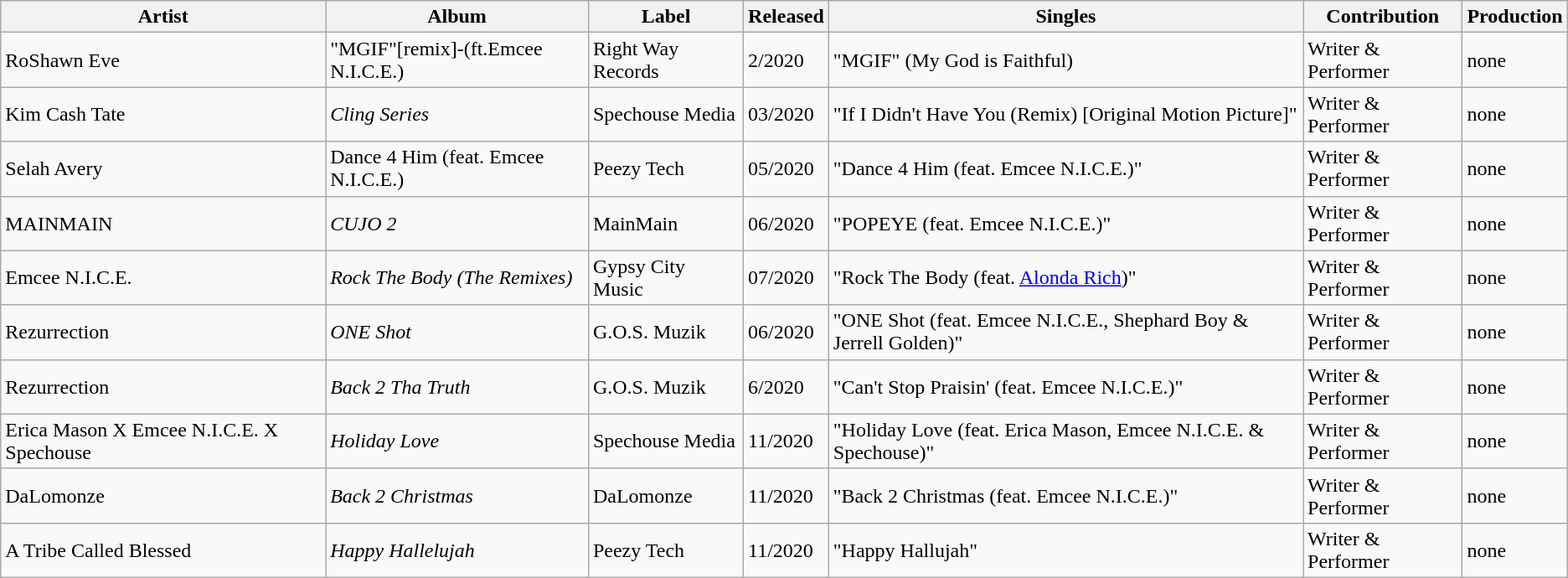<table class="wikitable">
<tr>
<th>Artist</th>
<th>Album</th>
<th>Label</th>
<th>Released</th>
<th>Singles</th>
<th>Contribution</th>
<th>Production</th>
</tr>
<tr>
<td>RoShawn Eve</td>
<td>"MGIF"[remix]-(ft.Emcee N.I.C.E.)</td>
<td>Right Way Records</td>
<td>2/2020</td>
<td>"MGIF" (My God is Faithful)</td>
<td>Writer & Performer</td>
<td>none</td>
</tr>
<tr>
<td>Kim Cash Tate</td>
<td><em>Cling Series</em></td>
<td>Spechouse Media</td>
<td>03/2020</td>
<td>"If I Didn't Have You (Remix) [Original Motion Picture]"</td>
<td>Writer & Performer</td>
<td>none</td>
</tr>
<tr>
<td>Selah Avery</td>
<td>Dance 4 Him (feat. Emcee N.I.C.E.)</td>
<td>Peezy Tech</td>
<td>05/2020</td>
<td>"Dance 4 Him (feat. Emcee N.I.C.E.)"</td>
<td>Writer & Performer</td>
<td>none</td>
</tr>
<tr>
<td>MAINMAIN</td>
<td><em>CUJO 2</em></td>
<td>MainMain</td>
<td>06/2020</td>
<td>"POPEYE (feat. Emcee N.I.C.E.)"</td>
<td>Writer & Performer</td>
<td>none</td>
</tr>
<tr>
<td>Emcee N.I.C.E.</td>
<td><em>Rock The Body (The Remixes)</em></td>
<td>Gypsy City Music</td>
<td>07/2020</td>
<td>"Rock The Body (feat. <a href='#'>Alonda Rich</a>)"</td>
<td>Writer & Performer</td>
<td>none</td>
</tr>
<tr>
<td>Rezurrection</td>
<td><em>ONE Shot</em></td>
<td>G.O.S. Muzik</td>
<td>06/2020</td>
<td>"ONE Shot (feat. Emcee N.I.C.E., Shephard Boy & Jerrell Golden)"</td>
<td>Writer & Performer</td>
<td>none</td>
</tr>
<tr>
<td>Rezurrection</td>
<td><em>Back 2 Tha Truth</em></td>
<td>G.O.S. Muzik</td>
<td>6/2020</td>
<td>"Can't Stop Praisin' (feat. Emcee N.I.C.E.)"</td>
<td>Writer & Performer</td>
<td>none</td>
</tr>
<tr>
<td>Erica Mason X Emcee N.I.C.E. X Spechouse</td>
<td><em>Holiday Love</em></td>
<td>Spechouse Media</td>
<td>11/2020</td>
<td>"Holiday Love (feat. Erica Mason, Emcee N.I.C.E. & Spechouse)"</td>
<td>Writer & Performer</td>
<td>none</td>
</tr>
<tr>
<td>DaLomonze</td>
<td><em>Back 2 Christmas</em></td>
<td>DaLomonze</td>
<td>11/2020</td>
<td>"Back 2 Christmas (feat. Emcee N.I.C.E.)"</td>
<td>Writer & Performer</td>
<td>none</td>
</tr>
<tr>
<td>A Tribe Called Blessed</td>
<td><em>Happy Hallelujah</em></td>
<td>Peezy Tech</td>
<td>11/2020</td>
<td>"Happy Hallujah"</td>
<td>Writer & Performer</td>
<td>none</td>
</tr>
</table>
